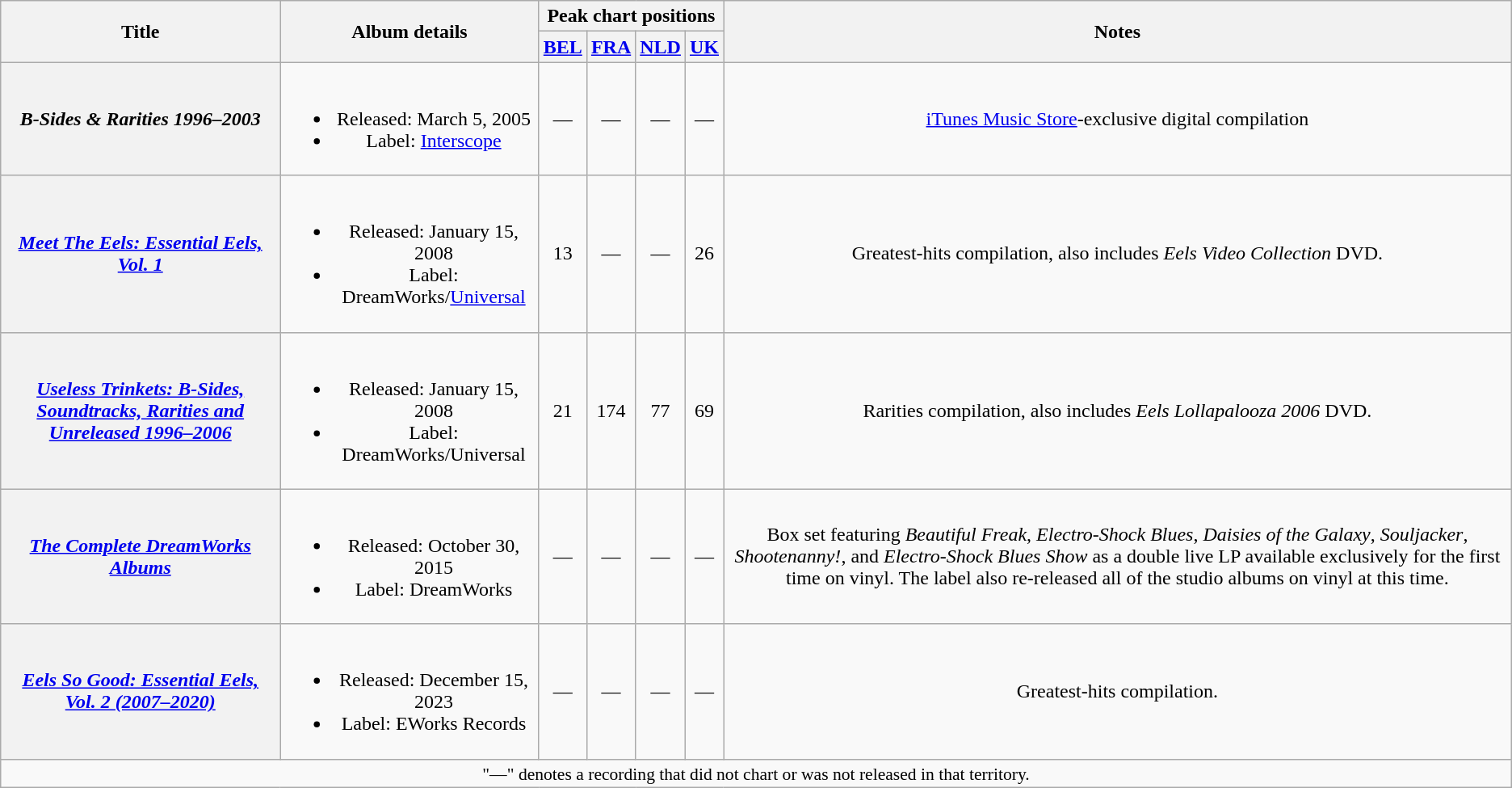<table class="wikitable plainrowheaders" style="text-align:center;" border="1">
<tr>
<th scope="col" rowspan="2">Title</th>
<th scope="col" rowspan="2">Album details</th>
<th scope="col" colspan="4">Peak chart positions</th>
<th scope="col" rowspan="2">Notes</th>
</tr>
<tr>
<th scope="col"><a href='#'>BEL</a><br></th>
<th scope="col"><a href='#'>FRA</a><br></th>
<th scope="col"><a href='#'>NLD</a><br></th>
<th scope="col"><a href='#'>UK</a><br></th>
</tr>
<tr>
<th scope="row"><em>B-Sides & Rarities 1996–2003</em></th>
<td><br><ul><li>Released: March 5, 2005</li><li>Label: <a href='#'>Interscope</a></li></ul></td>
<td>—</td>
<td>—</td>
<td>—</td>
<td>—</td>
<td><a href='#'>iTunes Music Store</a>-exclusive digital compilation</td>
</tr>
<tr>
<th scope="row"><em><a href='#'>Meet The Eels: Essential Eels, Vol. 1 </a></em></th>
<td><br><ul><li>Released: January 15, 2008</li><li>Label: DreamWorks/<a href='#'>Universal</a></li></ul></td>
<td>13</td>
<td>—</td>
<td>—</td>
<td>26</td>
<td>Greatest-hits compilation, also includes <em>Eels Video Collection</em> DVD.</td>
</tr>
<tr>
<th scope="row"><em><a href='#'>Useless Trinkets: B-Sides, Soundtracks, Rarities and Unreleased 1996–2006</a></em></th>
<td><br><ul><li>Released: January 15, 2008</li><li>Label: DreamWorks/Universal</li></ul></td>
<td>21</td>
<td>174</td>
<td>77</td>
<td>69</td>
<td>Rarities compilation, also includes <em>Eels Lollapalooza 2006</em> DVD.</td>
</tr>
<tr>
<th scope="row"><em><a href='#'>The Complete DreamWorks Albums</a></em></th>
<td><br><ul><li>Released: October 30, 2015</li><li>Label: DreamWorks</li></ul></td>
<td>—</td>
<td>—</td>
<td>—</td>
<td>—</td>
<td>Box set featuring <em>Beautiful Freak</em>, <em>Electro-Shock Blues</em>, <em>Daisies of the Galaxy</em>, <em>Souljacker</em>, <em>Shootenanny!</em>, and <em>Electro-Shock Blues Show</em> as a double live LP available exclusively for the first time on vinyl. The label also re-released all of the studio albums on vinyl at this time.</td>
</tr>
<tr>
<th scope="row"><em><a href='#'>Eels So Good: Essential Eels, Vol. 2 (2007–2020)</a></em></th>
<td><br><ul><li>Released: December 15, 2023</li><li>Label: EWorks Records</li></ul></td>
<td>—</td>
<td>—</td>
<td>—</td>
<td>—</td>
<td>Greatest-hits compilation.</td>
</tr>
<tr>
<td colspan="7" style="font-size:90%">"—" denotes a recording that did not chart or was not released in that territory.</td>
</tr>
</table>
